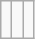<table class="wikitable">
<tr>
<td></td>
<td><br></td>
<td><br></td>
</tr>
</table>
